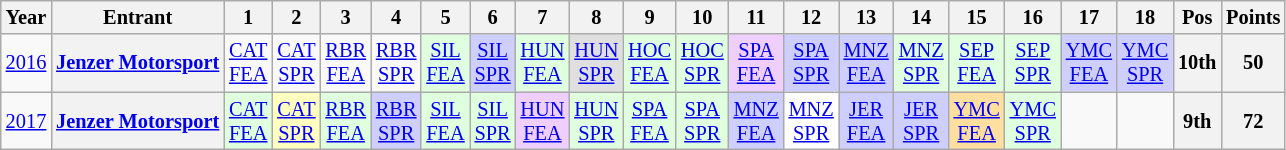<table class="wikitable" style="text-align:center; font-size:85%">
<tr>
<th>Year</th>
<th>Entrant</th>
<th>1</th>
<th>2</th>
<th>3</th>
<th>4</th>
<th>5</th>
<th>6</th>
<th>7</th>
<th>8</th>
<th>9</th>
<th>10</th>
<th>11</th>
<th>12</th>
<th>13</th>
<th>14</th>
<th>15</th>
<th>16</th>
<th>17</th>
<th>18</th>
<th>Pos</th>
<th>Points</th>
</tr>
<tr>
<td><a href='#'>2016</a></td>
<th nowrap><a href='#'>Jenzer Motorsport</a></th>
<td><a href='#'>CAT<br>FEA</a></td>
<td><a href='#'>CAT<br>SPR</a></td>
<td><a href='#'>RBR<br>FEA</a></td>
<td><a href='#'>RBR<br>SPR</a></td>
<td style="background:#DFFFDF;"><a href='#'>SIL<br>FEA</a><br></td>
<td style="background:#CFCFFF;"><a href='#'>SIL<br>SPR</a><br></td>
<td style="background:#DFFFDF;"><a href='#'>HUN<br>FEA</a><br></td>
<td style="background:#DFDFDF;"><a href='#'>HUN<br>SPR</a><br></td>
<td style="background:#DFFFDF;"><a href='#'>HOC<br>FEA</a><br></td>
<td style="background:#DFFFDF;"><a href='#'>HOC<br>SPR</a><br></td>
<td style="background:#EFCFFF;"><a href='#'>SPA<br>FEA</a><br></td>
<td style="background:#CFCFFF;"><a href='#'>SPA<br>SPR</a><br></td>
<td style="background:#CFCFFF;"><a href='#'>MNZ<br>FEA</a><br></td>
<td style="background:#DFFFDF;"><a href='#'>MNZ<br>SPR</a><br></td>
<td style="background:#DFFFDF;"><a href='#'>SEP<br>FEA</a><br></td>
<td style="background:#DFFFDF;"><a href='#'>SEP<br>SPR</a><br></td>
<td style="background:#CFCFFF;"><a href='#'>YMC<br>FEA</a><br></td>
<td style="background:#CFCFFF;"><a href='#'>YMC<br>SPR</a><br></td>
<th>10th</th>
<th>50</th>
</tr>
<tr>
<td><a href='#'>2017</a></td>
<th nowrap><a href='#'>Jenzer Motorsport</a></th>
<td style="background:#DFFFDF;"><a href='#'>CAT<br>FEA</a><br></td>
<td style="background:#FFFFBF;"><a href='#'>CAT<br>SPR</a><br></td>
<td style="background:#DFFFDF;"><a href='#'>RBR<br>FEA</a><br></td>
<td style="background:#CFCFFF;"><a href='#'>RBR<br>SPR</a><br></td>
<td style="background:#DFFFDF;"><a href='#'>SIL<br>FEA</a><br></td>
<td style="background:#DFFFDF;"><a href='#'>SIL<br>SPR</a><br></td>
<td style="background:#EFCFFF;"><a href='#'>HUN<br>FEA</a><br></td>
<td style="background:#DFFFDF;"><a href='#'>HUN<br>SPR</a><br></td>
<td style="background:#DFFFDF;"><a href='#'>SPA<br>FEA</a><br></td>
<td style="background:#DFFFDF;"><a href='#'>SPA<br>SPR</a><br></td>
<td style="background:#CFCFFF;"><a href='#'>MNZ<br>FEA</a><br></td>
<td style="background:#FFFFFF;"><a href='#'>MNZ<br>SPR</a><br></td>
<td style="background:#CFCFFF;"><a href='#'>JER<br>FEA</a><br></td>
<td style="background:#CFCFFF;"><a href='#'>JER<br>SPR</a><br></td>
<td style="background:#FFDF9F;"><a href='#'>YMC<br>FEA</a><br></td>
<td style="background:#DFFFDF;"><a href='#'>YMC<br>SPR</a><br></td>
<td></td>
<td></td>
<th>9th</th>
<th>72</th>
</tr>
</table>
